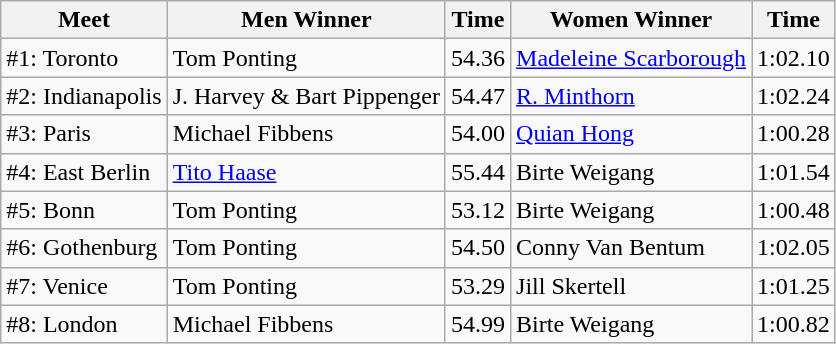<table class=wikitable>
<tr>
<th>Meet</th>
<th>Men Winner</th>
<th>Time</th>
<th>Women Winner</th>
<th>Time</th>
</tr>
<tr>
<td>#1: Toronto</td>
<td> Tom Ponting</td>
<td align=center>54.36</td>
<td> <a href='#'>Madeleine Scarborough</a></td>
<td align=center>1:02.10</td>
</tr>
<tr>
<td>#2: Indianapolis</td>
<td> J. Harvey & Bart Pippenger</td>
<td align=center>54.47</td>
<td> <a href='#'>R. Minthorn</a></td>
<td align=center>1:02.24</td>
</tr>
<tr>
<td>#3: Paris</td>
<td> Michael Fibbens</td>
<td align=center>54.00</td>
<td> <a href='#'>Quian Hong</a></td>
<td align=center>1:00.28</td>
</tr>
<tr>
<td>#4: East Berlin</td>
<td> <a href='#'>Tito Haase</a></td>
<td align=center>55.44</td>
<td> Birte Weigang</td>
<td align=center>1:01.54</td>
</tr>
<tr>
<td>#5: Bonn</td>
<td> Tom Ponting</td>
<td align=center>53.12</td>
<td> Birte Weigang</td>
<td align=center>1:00.48</td>
</tr>
<tr>
<td>#6: Gothenburg</td>
<td> Tom Ponting</td>
<td align=center>54.50</td>
<td> Conny Van Bentum</td>
<td align=center>1:02.05</td>
</tr>
<tr>
<td>#7: Venice</td>
<td> Tom Ponting</td>
<td align=center>53.29</td>
<td> Jill Skertell</td>
<td align=center>1:01.25</td>
</tr>
<tr>
<td>#8: London</td>
<td> Michael Fibbens</td>
<td align=center>54.99</td>
<td> Birte Weigang</td>
<td align=center>1:00.82</td>
</tr>
</table>
